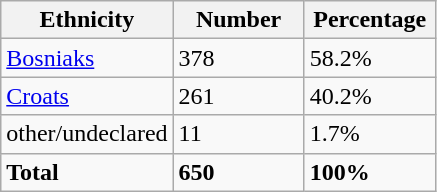<table class="wikitable">
<tr>
<th width="100px">Ethnicity</th>
<th width="80px">Number</th>
<th width="80px">Percentage</th>
</tr>
<tr>
<td><a href='#'>Bosniaks</a></td>
<td>378</td>
<td>58.2%</td>
</tr>
<tr>
<td><a href='#'>Croats</a></td>
<td>261</td>
<td>40.2%</td>
</tr>
<tr>
<td>other/undeclared</td>
<td>11</td>
<td>1.7%</td>
</tr>
<tr>
<td><strong>Total</strong></td>
<td><strong>650</strong></td>
<td><strong>100%</strong></td>
</tr>
</table>
